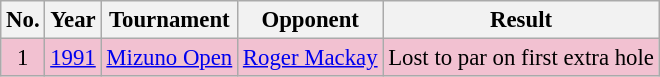<table class="wikitable" style="font-size:95%;">
<tr>
<th>No.</th>
<th>Year</th>
<th>Tournament</th>
<th>Opponent</th>
<th>Result</th>
</tr>
<tr style="background:#F2C1D1;">
<td align=center>1</td>
<td><a href='#'>1991</a></td>
<td><a href='#'>Mizuno Open</a></td>
<td> <a href='#'>Roger Mackay</a></td>
<td>Lost to par on first extra hole</td>
</tr>
</table>
